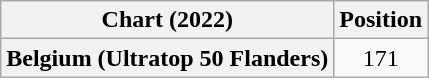<table class="wikitable plainrowheaders" style="text-align:center">
<tr>
<th scope="col">Chart (2022)</th>
<th scope="col">Position</th>
</tr>
<tr>
<th scope="row">Belgium (Ultratop 50 Flanders)</th>
<td>171</td>
</tr>
</table>
